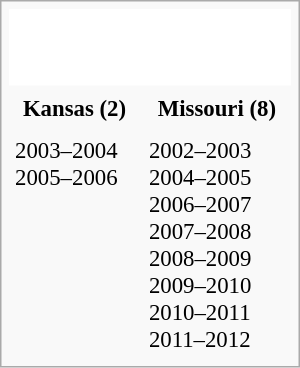<table class="infobox" cellpadding="4" width="200" style="font-size: 95%;">
<tr>
<td class="toccolours" align="center" colspan="2" style="background-color: white;"><br><table style="background-color: white; padding: 0.5em;">
<tr>
<td align=center style="vertical-align: middle; border: 0;"></td>
</tr>
<tr>
<td align=center style="vertical-align: middle; border: 0;"></td>
</tr>
</table>
</td>
</tr>
<tr>
<th>Kansas (2)</th>
<th>Missouri (8)</th>
</tr>
<tr>
<td valign="top">2003–2004<br>2005–2006</td>
<td valign="top">2002–2003<br>2004–2005<br>2006–2007<br>2007–2008<br>2008–2009<br>2009–2010<br>2010–2011<br>2011–2012</td>
</tr>
</table>
